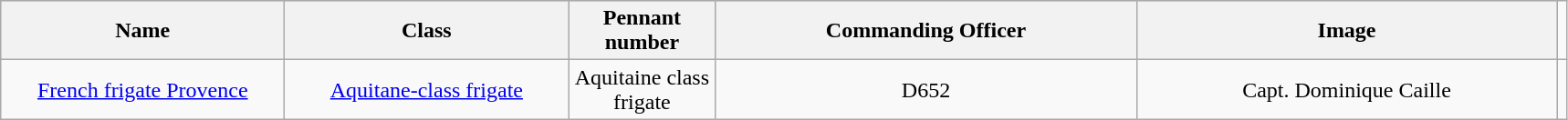<table class="wikitable" style="text-align:center">
<tr style="background:#cccccc">
<th scope="col" style="width: 200px;">Name</th>
<th scope="col" style="width: 200px;">Class</th>
<th scope="col" style="width: 100px;">Pennant number</th>
<th scope="col" style="width: 300px;">Commanding Officer</th>
<th scope="col" style="width: 300px;">Image</th>
</tr>
<tr>
<td><a href='#'>French frigate Provence</a></td>
<td><a href='#'>Aquitane-class frigate</a></td>
<td>Aquitaine class frigate</td>
<td>D652</td>
<td>Capt. Dominique Caille</td>
<td></td>
</tr>
</table>
